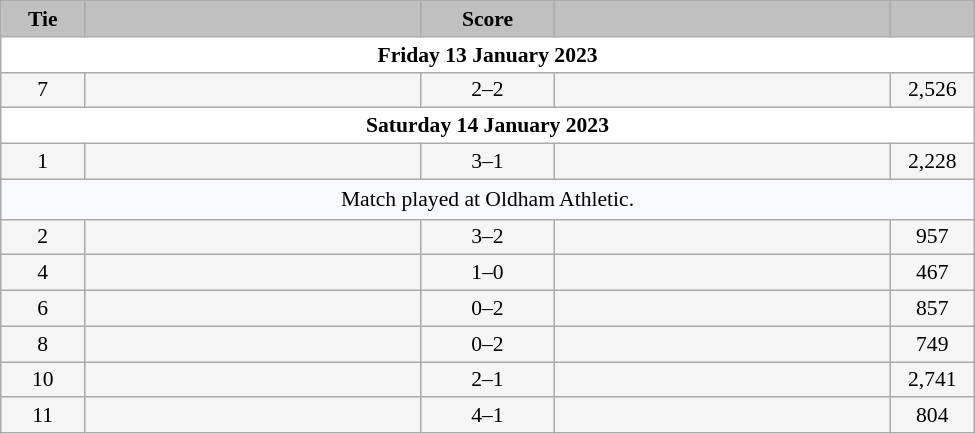<table class="wikitable" style="width: 650px; background:WhiteSmoke; text-align:center; font-size:90%">
<tr>
<td scope="col" style="width:  7.50%; background:silver;"><strong>Tie</strong></td>
<td scope="col" style="width: 30.00%; background:silver;"></td>
<td scope="col" style="width: 12.00%; background:silver;"><strong>Score</strong></td>
<td scope="col" style="width: 30.00%; background:silver;"></td>
<td scope="col" style="width:  7.50%; background:silver;"></td>
</tr>
<tr>
<td colspan="5" style= background:White><strong>Friday 13 January 2023</strong></td>
</tr>
<tr>
<td>7</td>
<td></td>
<td>2–2 </td>
<td></td>
<td>2,526 </td>
</tr>
<tr>
<td colspan="5" style= background:White><strong>Saturday 14 January 2023</strong></td>
</tr>
<tr>
<td>1</td>
<td></td>
<td>3–1</td>
<td></td>
<td>2,228 </td>
</tr>
<tr>
<td colspan="5" style="background:GhostWhite;height:20px;text-align:center">Match played at Oldham Athletic.</td>
</tr>
<tr>
<td>2</td>
<td></td>
<td>3–2</td>
<td></td>
<td>957 </td>
</tr>
<tr>
<td>4</td>
<td></td>
<td>1–0</td>
<td></td>
<td>467 </td>
</tr>
<tr>
<td>6</td>
<td></td>
<td>0–2</td>
<td></td>
<td>857 </td>
</tr>
<tr>
<td>8</td>
<td></td>
<td>0–2</td>
<td></td>
<td>749 </td>
</tr>
<tr>
<td>10</td>
<td></td>
<td>2–1</td>
<td></td>
<td>2,741 </td>
</tr>
<tr>
<td>11</td>
<td></td>
<td>4–1</td>
<td></td>
<td>804 </td>
</tr>
</table>
